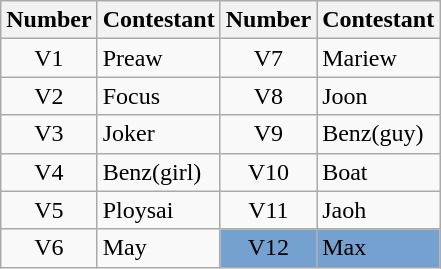<table class="wikitable">
<tr>
<th>Number</th>
<th>Contestant</th>
<th>Number</th>
<th>Contestant</th>
</tr>
<tr>
<td style="text-align:center;">V1</td>
<td>Preaw</td>
<td style="text-align:center;">V7</td>
<td>Mariew</td>
</tr>
<tr>
<td style="text-align:center;">V2</td>
<td>Focus</td>
<td style="text-align:center;">V8</td>
<td>Joon</td>
</tr>
<tr>
<td style="text-align:center;">V3</td>
<td>Joker</td>
<td style="text-align:center;">V9</td>
<td>Benz(guy)</td>
</tr>
<tr>
<td style="text-align:center;">V4</td>
<td>Benz(girl)</td>
<td style="text-align:center;">V10</td>
<td>Boat</td>
</tr>
<tr>
<td style="text-align:center;">V5</td>
<td>Ploysai</td>
<td style="text-align:center;">V11</td>
<td>Jaoh</td>
</tr>
<tr>
<td style="text-align:center;">V6</td>
<td>May</td>
<td style="background:#75a1d0; text-align:center;">V12</td>
<td style="background:#75A1D0">Max</td>
</tr>
</table>
